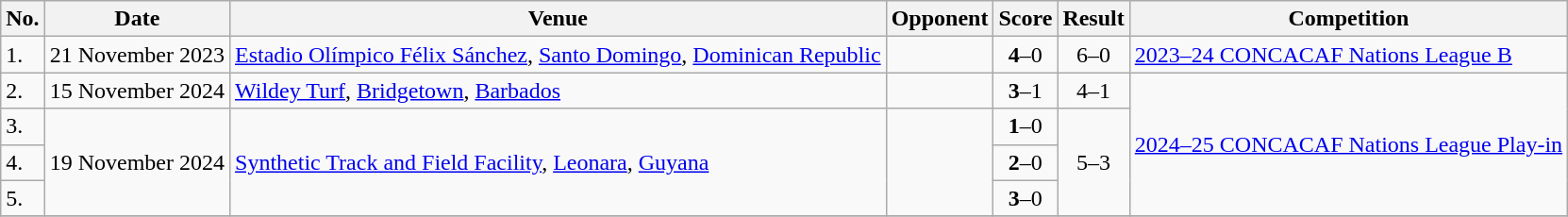<table class="wikitable">
<tr>
<th>No.</th>
<th>Date</th>
<th>Venue</th>
<th>Opponent</th>
<th>Score</th>
<th>Result</th>
<th>Competition</th>
</tr>
<tr>
<td>1.</td>
<td>21 November 2023</td>
<td><a href='#'>Estadio Olímpico Félix Sánchez</a>, <a href='#'>Santo Domingo</a>, <a href='#'>Dominican Republic</a></td>
<td></td>
<td align=center><strong>4</strong>–0</td>
<td align=center>6–0</td>
<td><a href='#'>2023–24 CONCACAF Nations League B</a></td>
</tr>
<tr>
<td>2.</td>
<td>15 November 2024</td>
<td><a href='#'>Wildey Turf</a>, <a href='#'>Bridgetown</a>, <a href='#'>Barbados</a></td>
<td></td>
<td align=center><strong>3</strong>–1</td>
<td align=center>4–1</td>
<td rowspan=4><a href='#'>2024–25 CONCACAF Nations League Play-in</a></td>
</tr>
<tr>
<td>3.</td>
<td rowspan=3>19 November 2024</td>
<td rowspan=3><a href='#'>Synthetic Track and Field Facility</a>, <a href='#'>Leonara</a>, <a href='#'>Guyana</a></td>
<td rowspan=3></td>
<td align=center><strong>1</strong>–0</td>
<td rowspan=3 align=center>5–3</td>
</tr>
<tr>
<td>4.</td>
<td align=center><strong>2</strong>–0</td>
</tr>
<tr>
<td>5.</td>
<td align=center><strong>3</strong>–0</td>
</tr>
<tr>
</tr>
</table>
